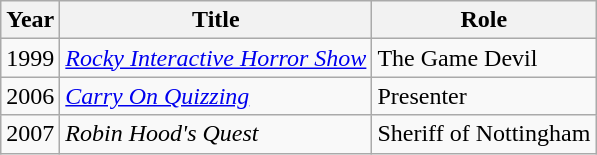<table class="wikitable">
<tr>
<th>Year</th>
<th>Title</th>
<th>Role</th>
</tr>
<tr>
<td>1999</td>
<td><em><a href='#'>Rocky Interactive Horror Show</a></em></td>
<td>The Game Devil</td>
</tr>
<tr>
<td>2006</td>
<td><a href='#'><em>Carry On Quizzing</em></a></td>
<td>Presenter</td>
</tr>
<tr>
<td>2007</td>
<td><em>Robin Hood's Quest</em></td>
<td>Sheriff of Nottingham</td>
</tr>
</table>
